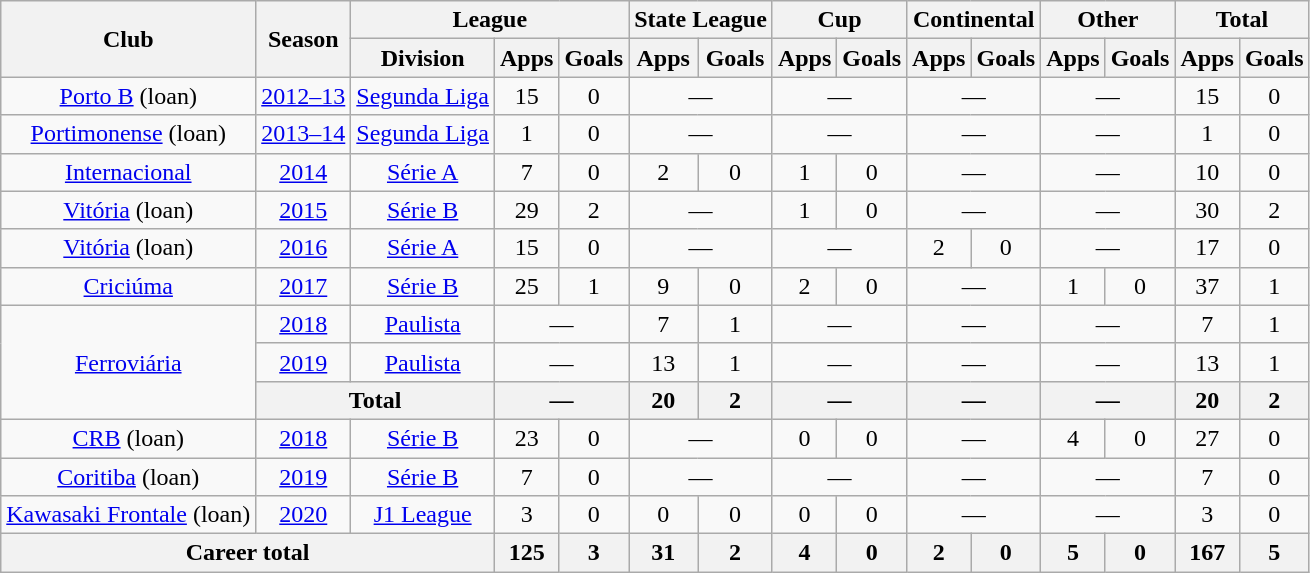<table class="wikitable" style="text-align:center;">
<tr>
<th rowspan="2">Club</th>
<th rowspan="2">Season</th>
<th colspan="3">League</th>
<th colspan="2">State League</th>
<th colspan="2">Cup</th>
<th colspan="2">Continental</th>
<th colspan="2">Other</th>
<th colspan="2">Total</th>
</tr>
<tr>
<th>Division</th>
<th>Apps</th>
<th>Goals</th>
<th>Apps</th>
<th>Goals</th>
<th>Apps</th>
<th>Goals</th>
<th>Apps</th>
<th>Goals</th>
<th>Apps</th>
<th>Goals</th>
<th>Apps</th>
<th>Goals</th>
</tr>
<tr>
<td><a href='#'>Porto B</a> (loan)</td>
<td><a href='#'>2012–13</a></td>
<td><a href='#'>Segunda Liga</a></td>
<td>15</td>
<td>0</td>
<td colspan=2>—</td>
<td colspan=2>—</td>
<td colspan=2>—</td>
<td colspan=2>—</td>
<td>15</td>
<td>0</td>
</tr>
<tr>
<td><a href='#'>Portimonense</a> (loan)</td>
<td><a href='#'>2013–14</a></td>
<td><a href='#'>Segunda Liga</a></td>
<td>1</td>
<td>0</td>
<td colspan=2>—</td>
<td colspan=2>—</td>
<td colspan=2>—</td>
<td colspan=2>—</td>
<td>1</td>
<td>0</td>
</tr>
<tr>
<td><a href='#'>Internacional</a></td>
<td><a href='#'>2014</a></td>
<td><a href='#'>Série A</a></td>
<td>7</td>
<td>0</td>
<td>2</td>
<td>0</td>
<td>1</td>
<td>0</td>
<td colspan=2>—</td>
<td colspan=2>—</td>
<td>10</td>
<td>0</td>
</tr>
<tr>
<td><a href='#'>Vitória</a> (loan)</td>
<td><a href='#'>2015</a></td>
<td><a href='#'>Série B</a></td>
<td>29</td>
<td>2</td>
<td colspan=2>—</td>
<td>1</td>
<td>0</td>
<td colspan=2>—</td>
<td colspan=2>—</td>
<td>30</td>
<td>2</td>
</tr>
<tr>
<td><a href='#'>Vitória</a> (loan)</td>
<td><a href='#'>2016</a></td>
<td><a href='#'>Série A</a></td>
<td>15</td>
<td>0</td>
<td colspan=2>—</td>
<td colspan=2>—</td>
<td>2</td>
<td>0</td>
<td colspan=2>—</td>
<td>17</td>
<td>0</td>
</tr>
<tr>
<td><a href='#'>Criciúma</a></td>
<td><a href='#'>2017</a></td>
<td><a href='#'>Série B</a></td>
<td>25</td>
<td>1</td>
<td>9</td>
<td>0</td>
<td>2</td>
<td>0</td>
<td colspan=2>—</td>
<td>1</td>
<td>0</td>
<td>37</td>
<td>1</td>
</tr>
<tr>
<td rowspan="3"><a href='#'>Ferroviária</a></td>
<td><a href='#'>2018</a></td>
<td><a href='#'>Paulista</a></td>
<td colspan="2">—</td>
<td>7</td>
<td>1</td>
<td colspan=2>—</td>
<td colspan=2>—</td>
<td colspan=2>—</td>
<td>7</td>
<td>1</td>
</tr>
<tr>
<td><a href='#'>2019</a></td>
<td><a href='#'>Paulista</a></td>
<td colspan="2">—</td>
<td>13</td>
<td>1</td>
<td colspan=2>—</td>
<td colspan=2>—</td>
<td colspan=2>—</td>
<td>13</td>
<td>1</td>
</tr>
<tr>
<th colspan="2">Total</th>
<th colspan="2">—</th>
<th>20</th>
<th>2</th>
<th colspan=2>—</th>
<th colspan=2>—</th>
<th colspan=2>—</th>
<th>20</th>
<th>2</th>
</tr>
<tr>
<td><a href='#'>CRB</a> (loan)</td>
<td><a href='#'>2018</a></td>
<td><a href='#'>Série B</a></td>
<td>23</td>
<td>0</td>
<td colspan=2>—</td>
<td>0</td>
<td>0</td>
<td colspan=2>—</td>
<td>4</td>
<td>0</td>
<td>27</td>
<td>0</td>
</tr>
<tr>
<td><a href='#'>Coritiba</a> (loan)</td>
<td><a href='#'>2019</a></td>
<td><a href='#'>Série B</a></td>
<td>7</td>
<td>0</td>
<td colspan=2>—</td>
<td colspan=2>—</td>
<td colspan=2>—</td>
<td colspan=2>—</td>
<td>7</td>
<td>0</td>
</tr>
<tr>
<td><a href='#'>Kawasaki Frontale</a> (loan)</td>
<td><a href='#'>2020</a></td>
<td><a href='#'>J1 League</a></td>
<td>3</td>
<td>0</td>
<td>0</td>
<td>0</td>
<td>0</td>
<td>0</td>
<td colspan=2>—</td>
<td colspan=2>—</td>
<td>3</td>
<td>0</td>
</tr>
<tr>
<th colspan="3">Career total</th>
<th>125</th>
<th>3</th>
<th>31</th>
<th>2</th>
<th>4</th>
<th>0</th>
<th>2</th>
<th>0</th>
<th>5</th>
<th>0</th>
<th>167</th>
<th>5</th>
</tr>
</table>
